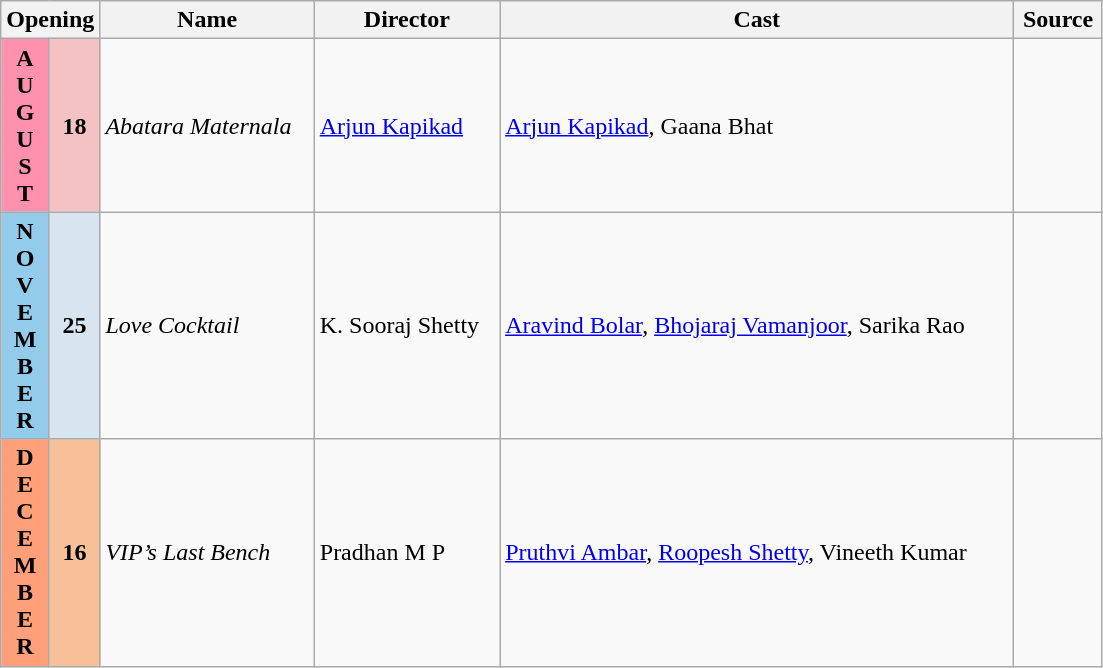<table class="wikitable sortable">
<tr>
<th colspan="2" style="width:9%;">Opening</th>
<th>Name</th>
<th>Director</th>
<th>Cast</th>
<th>Source</th>
</tr>
<tr>
<td rowspan="1" style="text-align:center; background:#ff91af; textcolor:#000;"><strong>A<br>U<br>G<br>U<br>S<br>T</strong></td>
<td rowspan="1" style="text-align:center;background:#f4c2c2;"><strong>18</strong></td>
<td><em>Abatara Maternala</em></td>
<td><a href='#'>Arjun Kapikad</a></td>
<td><a href='#'>Arjun Kapikad</a>, Gaana Bhat</td>
<td> </td>
</tr>
<tr>
<td rowspan="1" style="text-align:center; background:#93CCEA; textcolor:#000;"><strong>N<br>O<br>V<br>E<br>M<br>B<br>E<br>R</strong></td>
<td rowspan="1" style="text-align:center;background:#d9e4f1;"><strong>25</strong></td>
<td><em>Love Cocktail</em></td>
<td>K. Sooraj Shetty</td>
<td><a href='#'>Aravind Bolar</a>, <a href='#'>Bhojaraj Vamanjoor</a>, Sarika Rao</td>
<td></td>
</tr>
<tr>
<td rowspan="1" style="text-align:center; background:#ffa07a; textcolor:#000;"><strong>D<br>E<br>C<br>E<br>M<br>B<br>E<br>R</strong></td>
<td rowspan="1" style="text-align:center; textcolor:#000;background:#F7C099;"><strong>16</strong></td>
<td><em>VIP’s Last Bench</em></td>
<td>Pradhan M P</td>
<td><a href='#'>Pruthvi Ambar</a>, <a href='#'>Roopesh Shetty</a>, Vineeth Kumar</td>
<td></td>
</tr>
</table>
